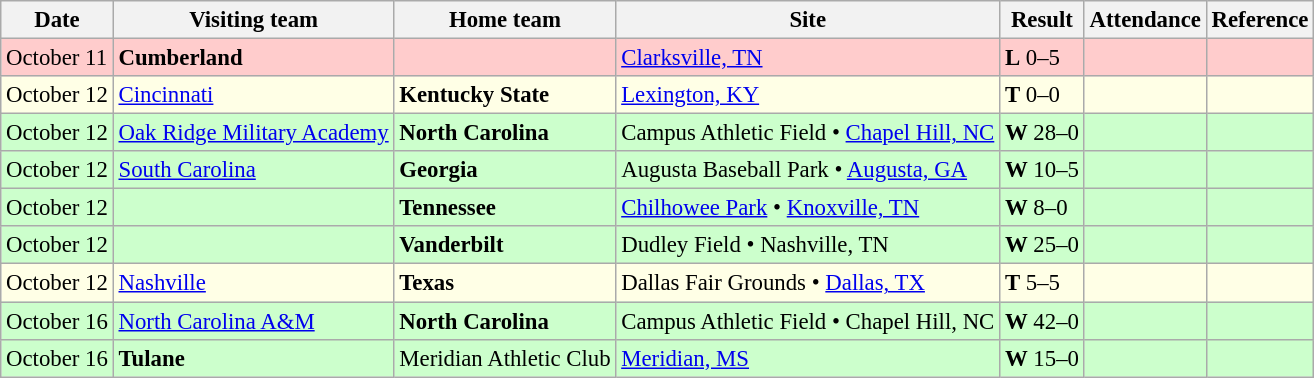<table class="wikitable" style="font-size:95%;">
<tr>
<th>Date</th>
<th>Visiting team</th>
<th>Home team</th>
<th>Site</th>
<th>Result</th>
<th>Attendance</th>
<th class="unsortable">Reference</th>
</tr>
<tr bgcolor=ffcccc>
<td>October 11</td>
<td><strong>Cumberland</strong></td>
<td></td>
<td><a href='#'>Clarksville, TN</a></td>
<td><strong>L</strong> 0–5</td>
<td></td>
<td></td>
</tr>
<tr bgcolor=ffffe6>
<td>October 12</td>
<td><a href='#'>Cincinnati</a></td>
<td><strong>Kentucky State</strong></td>
<td><a href='#'>Lexington, KY</a></td>
<td><strong>T</strong> 0–0</td>
<td></td>
<td></td>
</tr>
<tr bgcolor=ccffcc>
<td>October 12</td>
<td><a href='#'>Oak Ridge Military Academy</a></td>
<td><strong>North Carolina</strong></td>
<td>Campus Athletic Field • <a href='#'>Chapel Hill, NC</a></td>
<td><strong>W</strong> 28–0</td>
<td></td>
<td></td>
</tr>
<tr bgcolor=ccffcc>
<td>October 12</td>
<td><a href='#'>South Carolina</a></td>
<td><strong>Georgia</strong></td>
<td>Augusta Baseball Park • <a href='#'>Augusta, GA</a></td>
<td><strong>W</strong> 10–5</td>
<td></td>
<td></td>
</tr>
<tr bgcolor=ccffcc>
<td>October 12</td>
<td></td>
<td><strong>Tennessee</strong></td>
<td><a href='#'>Chilhowee Park</a> • <a href='#'>Knoxville, TN</a></td>
<td><strong>W</strong> 8–0</td>
<td></td>
<td></td>
</tr>
<tr bgcolor=ccffcc>
<td>October 12</td>
<td></td>
<td><strong>Vanderbilt</strong></td>
<td>Dudley Field • Nashville, TN</td>
<td><strong>W</strong> 25–0</td>
<td></td>
<td></td>
</tr>
<tr bgcolor=ffffe6>
<td>October 12</td>
<td><a href='#'>Nashville</a></td>
<td><strong>Texas</strong></td>
<td>Dallas Fair Grounds • <a href='#'>Dallas, TX</a></td>
<td><strong>T</strong> 5–5</td>
<td></td>
<td></td>
</tr>
<tr bgcolor=ccffcc>
<td>October 16</td>
<td><a href='#'>North Carolina A&M</a></td>
<td><strong>North Carolina</strong></td>
<td>Campus Athletic Field • Chapel Hill, NC</td>
<td><strong>W</strong> 42–0</td>
<td></td>
<td></td>
</tr>
<tr bgcolor=ccffcc>
<td>October 16</td>
<td><strong>Tulane</strong></td>
<td>Meridian Athletic Club</td>
<td><a href='#'>Meridian, MS</a></td>
<td><strong>W</strong> 15–0</td>
<td></td>
<td></td>
</tr>
</table>
